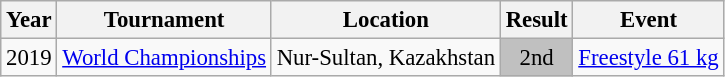<table class="wikitable" style="font-size:95%;">
<tr>
<th>Year</th>
<th>Tournament</th>
<th>Location</th>
<th>Result</th>
<th>Event</th>
</tr>
<tr>
<td>2019</td>
<td><a href='#'>World Championships</a></td>
<td> Nur-Sultan, Kazakhstan</td>
<td align="center" bgcolor="silver">2nd</td>
<td><a href='#'>Freestyle 61 kg</a></td>
</tr>
</table>
